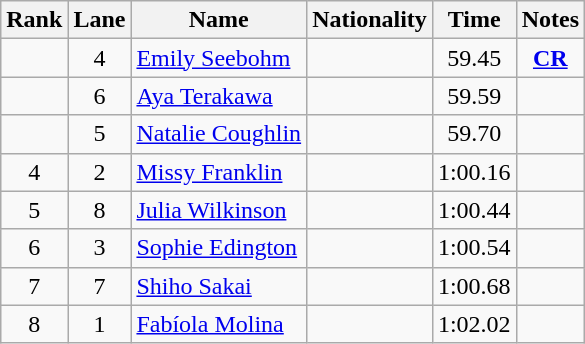<table class="wikitable sortable" style="text-align:center">
<tr>
<th>Rank</th>
<th>Lane</th>
<th>Name</th>
<th>Nationality</th>
<th>Time</th>
<th>Notes</th>
</tr>
<tr>
<td></td>
<td>4</td>
<td align=left><a href='#'>Emily Seebohm</a></td>
<td align=left></td>
<td>59.45</td>
<td><strong><a href='#'>CR</a></strong></td>
</tr>
<tr>
<td></td>
<td>6</td>
<td align=left><a href='#'>Aya Terakawa</a></td>
<td align=left></td>
<td>59.59</td>
<td></td>
</tr>
<tr>
<td></td>
<td>5</td>
<td align=left><a href='#'>Natalie Coughlin</a></td>
<td align=left></td>
<td>59.70</td>
<td></td>
</tr>
<tr>
<td>4</td>
<td>2</td>
<td align=left><a href='#'>Missy Franklin</a></td>
<td align=left></td>
<td>1:00.16</td>
<td></td>
</tr>
<tr>
<td>5</td>
<td>8</td>
<td align=left><a href='#'>Julia Wilkinson</a></td>
<td align=left></td>
<td>1:00.44</td>
<td></td>
</tr>
<tr>
<td>6</td>
<td>3</td>
<td align=left><a href='#'>Sophie Edington</a></td>
<td align=left></td>
<td>1:00.54</td>
<td></td>
</tr>
<tr>
<td>7</td>
<td>7</td>
<td align=left><a href='#'>Shiho Sakai</a></td>
<td align=left></td>
<td>1:00.68</td>
<td></td>
</tr>
<tr>
<td>8</td>
<td>1</td>
<td align=left><a href='#'>Fabíola Molina</a></td>
<td align=left></td>
<td>1:02.02</td>
<td></td>
</tr>
</table>
